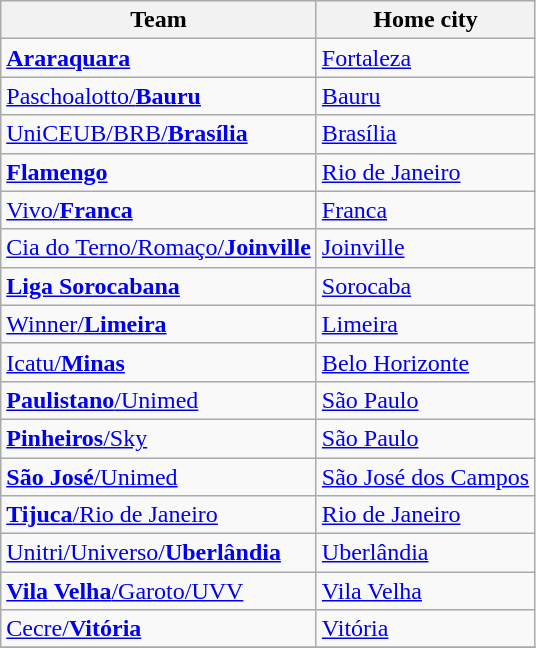<table class="wikitable sortable">
<tr>
<th>Team</th>
<th>Home city</th>
</tr>
<tr>
<td><strong><a href='#'>Araraquara</a></strong></td>
<td><a href='#'>Fortaleza</a></td>
</tr>
<tr>
<td><a href='#'>Paschoalotto/<strong>Bauru</strong></a></td>
<td><a href='#'>Bauru</a></td>
</tr>
<tr>
<td><a href='#'>UniCEUB/BRB/<strong>Brasília</strong></a></td>
<td><a href='#'>Brasília</a></td>
</tr>
<tr>
<td><strong><a href='#'>Flamengo</a></strong></td>
<td><a href='#'>Rio de Janeiro</a></td>
</tr>
<tr>
<td><a href='#'>Vivo/<strong>Franca</strong></a></td>
<td><a href='#'>Franca</a></td>
</tr>
<tr>
<td><a href='#'>Cia do Terno/Romaço/<strong>Joinville</strong></a></td>
<td><a href='#'>Joinville</a></td>
</tr>
<tr>
<td><strong><a href='#'>Liga Sorocabana</a></strong></td>
<td><a href='#'>Sorocaba</a></td>
</tr>
<tr>
<td><a href='#'>Winner/<strong>Limeira</strong></a></td>
<td><a href='#'>Limeira</a></td>
</tr>
<tr>
<td><a href='#'>Icatu/<strong>Minas</strong></a></td>
<td><a href='#'>Belo Horizonte</a></td>
</tr>
<tr>
<td><a href='#'><strong>Paulistano</strong>/Unimed</a></td>
<td><a href='#'>São Paulo</a></td>
</tr>
<tr>
<td><a href='#'><strong>Pinheiros</strong>/Sky</a></td>
<td><a href='#'>São Paulo</a></td>
</tr>
<tr>
<td><a href='#'><strong>São José</strong>/Unimed</a></td>
<td><a href='#'>São José dos Campos</a></td>
</tr>
<tr>
<td><a href='#'><strong>Tijuca</strong>/Rio de Janeiro</a></td>
<td><a href='#'>Rio de Janeiro</a></td>
</tr>
<tr>
<td><a href='#'>Unitri/Universo/<strong>Uberlândia</strong></a></td>
<td><a href='#'>Uberlândia</a></td>
</tr>
<tr>
<td><a href='#'><strong>Vila Velha</strong>/Garoto/UVV</a></td>
<td><a href='#'>Vila Velha</a></td>
</tr>
<tr>
<td><a href='#'>Cecre/<strong>Vitória</strong></a></td>
<td><a href='#'>Vitória</a></td>
</tr>
<tr>
</tr>
</table>
